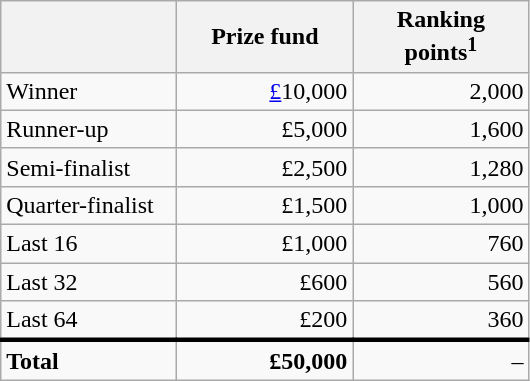<table class="wikitable">
<tr>
<th width=110px></th>
<th width=110px align="right">Prize fund</th>
<th width=110px align="right">Ranking points<sup>1</sup></th>
</tr>
<tr>
<td>Winner</td>
<td align="right"><a href='#'>£</a>10,000</td>
<td align="right">2,000</td>
</tr>
<tr>
<td>Runner-up</td>
<td align="right">£5,000</td>
<td align="right">1,600</td>
</tr>
<tr>
<td>Semi-finalist</td>
<td align="right">£2,500</td>
<td align="right">1,280</td>
</tr>
<tr>
<td>Quarter-finalist</td>
<td align="right">£1,500</td>
<td align="right">1,000</td>
</tr>
<tr>
<td>Last 16</td>
<td align="right">£1,000</td>
<td align="right">760</td>
</tr>
<tr>
<td>Last 32</td>
<td align="right">£600</td>
<td align="right">560</td>
</tr>
<tr>
<td>Last 64</td>
<td align="right">£200</td>
<td align="right">360</td>
</tr>
<tr style="border-top:medium solid">
<td><strong>Total</strong></td>
<td align="right"><strong>£50,000</strong></td>
<td align="right">–</td>
</tr>
</table>
